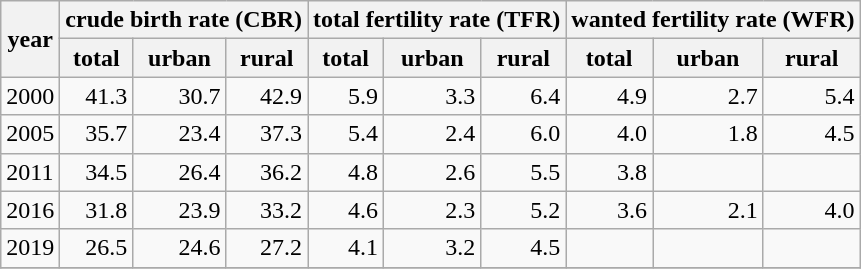<table class="wikitable sortable static-row-numbers static-row-header-text">
<tr>
<th rowspan=2>year</th>
<th colspan=3>crude birth rate (CBR)</th>
<th colspan=3>total fertility rate (TFR)</th>
<th colspan=3>wanted fertility rate (WFR)</th>
</tr>
<tr>
<th>total</th>
<th>urban</th>
<th>rural</th>
<th>total</th>
<th>urban</th>
<th>rural</th>
<th>total</th>
<th>urban</th>
<th>rural</th>
</tr>
<tr>
<td>2000</td>
<td style="text-align:right;">41.3</td>
<td style="text-align:right;">30.7</td>
<td style="text-align:right;">42.9</td>
<td style="text-align:right;">5.9</td>
<td style="text-align:right;">3.3</td>
<td style="text-align:right;">6.4</td>
<td style="text-align:right;">4.9</td>
<td style="text-align:right;">2.7</td>
<td style="text-align:right;">5.4</td>
</tr>
<tr>
<td>2005</td>
<td style="text-align:right;">35.7</td>
<td style="text-align:right;">23.4</td>
<td style="text-align:right;">37.3</td>
<td style="text-align:right;">5.4</td>
<td style="text-align:right;">2.4</td>
<td style="text-align:right;">6.0</td>
<td style="text-align:right;">4.0</td>
<td style="text-align:right;">1.8</td>
<td style="text-align:right;">4.5</td>
</tr>
<tr>
<td>2011</td>
<td style="text-align:right;">34.5</td>
<td style="text-align:right;">26.4</td>
<td style="text-align:right;">36.2</td>
<td style="text-align:right;">4.8</td>
<td style="text-align:right;">2.6</td>
<td style="text-align:right;">5.5</td>
<td style="text-align:right;">3.8</td>
<td style="text-align:right;"></td>
<td style="text-align:right;"></td>
</tr>
<tr>
<td>2016</td>
<td style="text-align:right;">31.8</td>
<td style="text-align:right;">23.9</td>
<td style="text-align:right;">33.2</td>
<td style="text-align:right;">4.6</td>
<td style="text-align:right;">2.3</td>
<td style="text-align:right;">5.2</td>
<td style="text-align:right;">3.6</td>
<td style="text-align:right;">2.1</td>
<td style="text-align:right;">4.0</td>
</tr>
<tr>
<td>2019</td>
<td style="text-align:right;">26.5</td>
<td style="text-align:right;">24.6</td>
<td style="text-align:right;">27.2</td>
<td style="text-align:right;">4.1</td>
<td style="text-align:right;">3.2</td>
<td style="text-align:right;">4.5</td>
<td style="text-align:right;"></td>
<td style="text-align:right;"></td>
<td style="text-align:right;"></td>
</tr>
<tr>
</tr>
</table>
